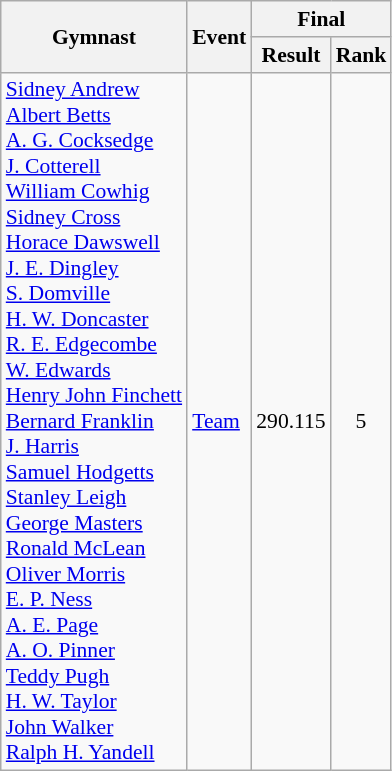<table class=wikitable style="font-size:90%">
<tr>
<th rowspan=2>Gymnast</th>
<th rowspan=2>Event</th>
<th colspan=2>Final</th>
</tr>
<tr>
<th>Result</th>
<th>Rank</th>
</tr>
<tr>
<td><a href='#'>Sidney Andrew</a> <br> <a href='#'>Albert Betts</a> <br> <a href='#'>A. G. Cocksedge</a> <br> <a href='#'>J. Cotterell</a> <br> <a href='#'>William Cowhig</a> <br> <a href='#'>Sidney Cross</a> <br> <a href='#'>Horace Dawswell</a> <br> <a href='#'>J. E. Dingley</a> <br> <a href='#'>S. Domville</a> <br> <a href='#'>H. W. Doncaster</a> <br> <a href='#'>R. E. Edgecombe</a> <br> <a href='#'>W. Edwards</a> <br> <a href='#'>Henry John Finchett</a> <br> <a href='#'>Bernard Franklin</a> <br> <a href='#'>J. Harris</a> <br> <a href='#'>Samuel Hodgetts</a> <br> <a href='#'>Stanley Leigh</a> <br> <a href='#'>George Masters</a> <br> <a href='#'>Ronald McLean</a> <br> <a href='#'>Oliver Morris</a> <br> <a href='#'>E. P. Ness</a> <br> <a href='#'>A. E. Page</a> <br> <a href='#'>A. O. Pinner</a> <br> <a href='#'>Teddy Pugh</a> <br> <a href='#'>H. W. Taylor</a> <br> <a href='#'>John Walker</a> <br> <a href='#'>Ralph H. Yandell</a></td>
<td><a href='#'>Team</a></td>
<td align=center>290.115</td>
<td align=center>5</td>
</tr>
</table>
